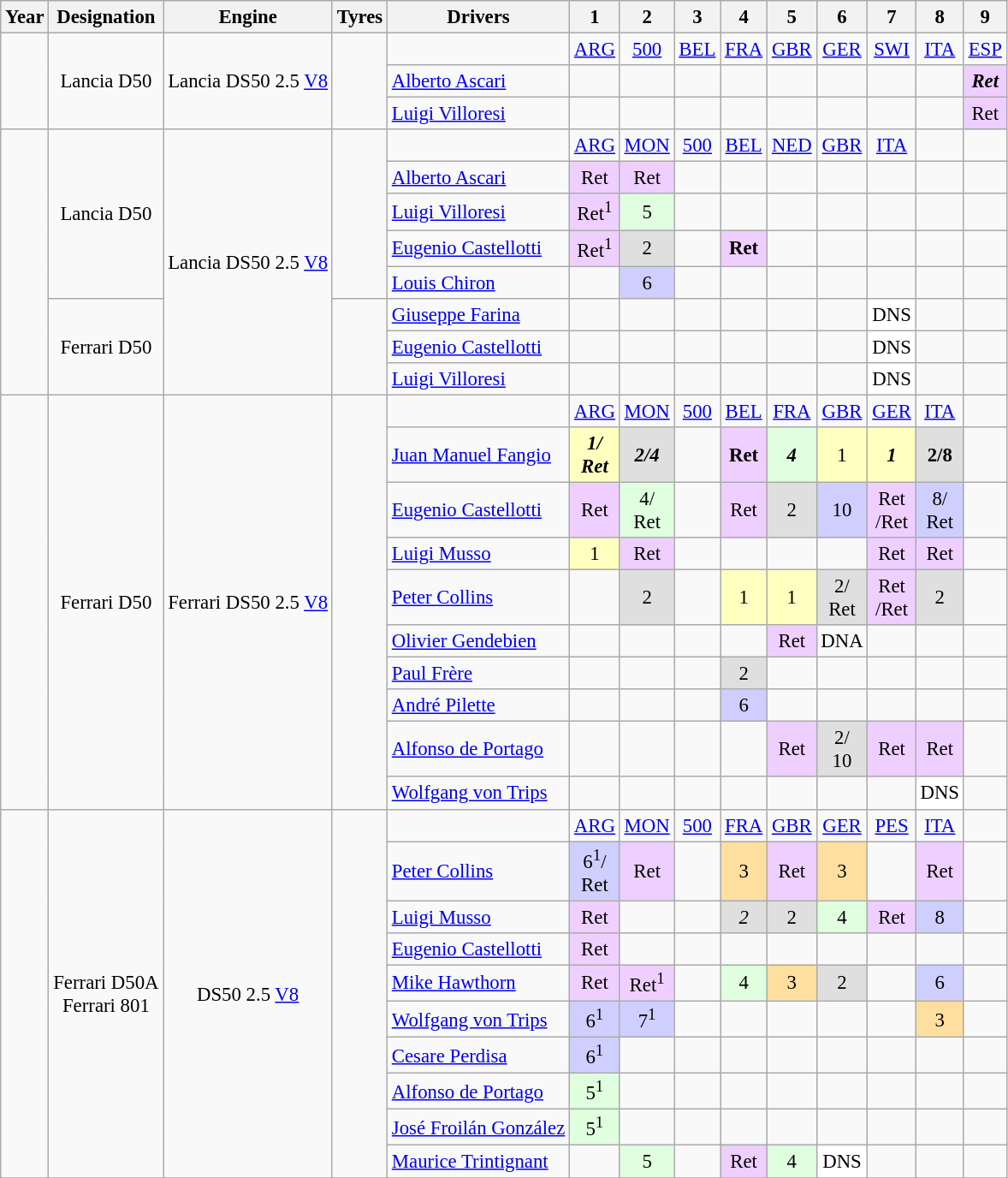<table class="wikitable" style="text-align:center; font-size:95%">
<tr>
<th>Year</th>
<th>Designation</th>
<th>Engine</th>
<th>Tyres</th>
<th>Drivers</th>
<th>1</th>
<th>2</th>
<th>3</th>
<th>4</th>
<th>5</th>
<th>6</th>
<th>7</th>
<th>8</th>
<th>9</th>
</tr>
<tr>
<td rowspan="3"></td>
<td rowspan="3">Lancia D50</td>
<td rowspan="3">Lancia DS50 2.5 <a href='#'>V8</a></td>
<td rowspan="3"></td>
<td></td>
<td><a href='#'>ARG</a></td>
<td><a href='#'>500</a></td>
<td><a href='#'>BEL</a></td>
<td><a href='#'>FRA</a></td>
<td><a href='#'>GBR</a></td>
<td><a href='#'>GER</a></td>
<td><a href='#'>SWI</a></td>
<td><a href='#'>ITA</a></td>
<td><a href='#'>ESP</a></td>
</tr>
<tr>
<td align="left"><a href='#'>Alberto Ascari</a></td>
<td></td>
<td></td>
<td></td>
<td></td>
<td></td>
<td></td>
<td></td>
<td></td>
<td style="background:#EFCFFF;"><strong><em>Ret</em></strong></td>
</tr>
<tr>
<td align="left"><a href='#'>Luigi Villoresi</a></td>
<td></td>
<td></td>
<td></td>
<td></td>
<td></td>
<td></td>
<td></td>
<td></td>
<td style="background:#EFCFFF;">Ret</td>
</tr>
<tr>
<td rowspan="8"></td>
<td rowspan="5">Lancia D50</td>
<td rowspan="8">Lancia DS50 2.5 <a href='#'>V8</a></td>
<td rowspan="5"></td>
<td></td>
<td><a href='#'>ARG</a></td>
<td><a href='#'>MON</a></td>
<td><a href='#'>500</a></td>
<td><a href='#'>BEL</a></td>
<td><a href='#'>NED</a></td>
<td><a href='#'>GBR</a></td>
<td><a href='#'>ITA</a></td>
<td></td>
<td></td>
</tr>
<tr>
<td align="left"><a href='#'>Alberto Ascari</a></td>
<td style="background:#EFCFFF;">Ret</td>
<td style="background:#EFCFFF;">Ret</td>
<td></td>
<td></td>
<td></td>
<td></td>
<td></td>
<td></td>
<td></td>
</tr>
<tr>
<td align="left"><a href='#'>Luigi Villoresi</a></td>
<td style="background:#EFCFFF;">Ret<sup>1</sup></td>
<td style="background:#DFFFDF;">5</td>
<td></td>
<td></td>
<td></td>
<td></td>
<td></td>
<td></td>
<td></td>
</tr>
<tr>
<td align="left"><a href='#'>Eugenio Castellotti</a></td>
<td style="background:#EFCFFF;">Ret<sup>1</sup></td>
<td style="background:#DFDFDF;">2</td>
<td></td>
<td style="background:#EFCFFF;"><strong>Ret</strong></td>
<td></td>
<td></td>
<td></td>
<td></td>
<td></td>
</tr>
<tr>
<td align="left"><a href='#'>Louis Chiron</a></td>
<td></td>
<td style="background:#CFCFFF;">6</td>
<td></td>
<td></td>
<td></td>
<td></td>
<td></td>
<td></td>
<td></td>
</tr>
<tr>
<td rowspan="3">Ferrari D50</td>
<td rowspan="3"></td>
<td align="left"><a href='#'>Giuseppe Farina</a></td>
<td></td>
<td></td>
<td></td>
<td></td>
<td></td>
<td></td>
<td style="background:#FFFFFF;">DNS</td>
<td></td>
<td></td>
</tr>
<tr>
<td align="left"><a href='#'>Eugenio Castellotti</a></td>
<td></td>
<td></td>
<td></td>
<td></td>
<td></td>
<td></td>
<td style="background:#FFFFFF;">DNS</td>
<td></td>
<td></td>
</tr>
<tr>
<td align="left"><a href='#'>Luigi Villoresi</a></td>
<td></td>
<td></td>
<td></td>
<td></td>
<td></td>
<td></td>
<td style="background:#FFFFFF;">DNS</td>
<td></td>
<td></td>
</tr>
<tr>
<td rowspan="10"></td>
<td rowspan="10">Ferrari D50</td>
<td rowspan="10">Ferrari DS50 2.5 <a href='#'>V8</a></td>
<td rowspan="10"><br></td>
<td></td>
<td><a href='#'>ARG</a></td>
<td><a href='#'>MON</a></td>
<td><a href='#'>500</a></td>
<td><a href='#'>BEL</a></td>
<td><a href='#'>FRA</a></td>
<td><a href='#'>GBR</a></td>
<td><a href='#'>GER</a></td>
<td><a href='#'>ITA</a></td>
<td></td>
</tr>
<tr>
<td align="left"><a href='#'>Juan Manuel Fangio</a></td>
<td style="background:#FFFFBF;"><strong><em>1/<br>Ret</em></strong></td>
<td style="background:#DFDFDF;"><strong><em>2/4</em></strong></td>
<td></td>
<td style="background:#EFCFFF;"><strong>Ret</strong></td>
<td style="background:#DFFFDF;"><strong><em>4</em></strong></td>
<td style="background:#FFFFBF;">1</td>
<td style="background:#FFFFBF;"><strong><em>1</em></strong></td>
<td style="background:#DFDFDF;"><strong>2/8</strong></td>
<td></td>
</tr>
<tr>
<td align="left"><a href='#'>Eugenio Castellotti</a></td>
<td style="background:#EFCFFF;">Ret</td>
<td style="background:#DFFFDF;">4/<br>Ret</td>
<td></td>
<td style="background:#EFCFFF;">Ret</td>
<td style="background:#DFDFDF;">2</td>
<td style="background:#CFCFFF;">10</td>
<td style="background:#EFCFFF;">Ret<br>/Ret</td>
<td style="background:#CFCFFF;">8/<br>Ret</td>
<td></td>
</tr>
<tr>
<td align="left"><a href='#'>Luigi Musso</a></td>
<td style="background:#FFFFBF;">1</td>
<td style="background:#EFCFFF;">Ret</td>
<td></td>
<td></td>
<td></td>
<td></td>
<td style="background:#EFCFFF;">Ret</td>
<td style="background:#EFCFFF;">Ret</td>
<td></td>
</tr>
<tr>
<td align="left"><a href='#'>Peter Collins</a></td>
<td></td>
<td style="background:#DFDFDF;">2</td>
<td></td>
<td style="background:#FFFFBF;">1</td>
<td style="background:#FFFFBF;">1</td>
<td style="background:#DFDFDF;">2/<br>Ret</td>
<td style="background:#EFCFFF;">Ret<br>/Ret</td>
<td style="background:#DFDFDF;">2</td>
<td></td>
</tr>
<tr>
<td align="left"><a href='#'>Olivier Gendebien</a></td>
<td></td>
<td></td>
<td></td>
<td></td>
<td style="background:#EFCFFF;">Ret</td>
<td>DNA</td>
<td></td>
<td></td>
<td></td>
</tr>
<tr>
<td align="left"><a href='#'>Paul Frère</a></td>
<td></td>
<td></td>
<td></td>
<td style="background:#DFDFDF;">2</td>
<td></td>
<td></td>
<td></td>
<td></td>
<td></td>
</tr>
<tr>
<td align="left"><a href='#'>André Pilette</a></td>
<td></td>
<td></td>
<td></td>
<td style="background:#CFCFFF;">6</td>
<td></td>
<td></td>
<td></td>
<td></td>
<td></td>
</tr>
<tr>
<td align="left"><a href='#'>Alfonso de Portago</a></td>
<td></td>
<td></td>
<td></td>
<td></td>
<td style="background:#EFCFFF;">Ret</td>
<td style="background:#DFDFDF;">2/<br>10</td>
<td style="background:#EFCFFF;">Ret</td>
<td style="background:#EFCFFF;">Ret</td>
<td></td>
</tr>
<tr>
<td align="left"><a href='#'>Wolfgang von Trips</a></td>
<td></td>
<td></td>
<td></td>
<td></td>
<td></td>
<td></td>
<td></td>
<td style="background:#FFFFFF;">DNS</td>
<td></td>
</tr>
<tr>
<td rowspan="10"></td>
<td rowspan="10">Ferrari D50A<br>Ferrari 801</td>
<td rowspan="10">DS50 2.5 <a href='#'>V8</a></td>
<td rowspan="10"></td>
<td></td>
<td><a href='#'>ARG</a></td>
<td><a href='#'>MON</a></td>
<td><a href='#'>500</a></td>
<td><a href='#'>FRA</a></td>
<td><a href='#'>GBR</a></td>
<td><a href='#'>GER</a></td>
<td><a href='#'>PES</a></td>
<td><a href='#'>ITA</a></td>
<td></td>
</tr>
<tr>
<td align="left"><a href='#'>Peter Collins</a></td>
<td style="background:#CFCFFF;">6<sup>1</sup>/<br>Ret</td>
<td style="background:#EFCFFF;">Ret</td>
<td></td>
<td style="background-color:#FFDF9F">3</td>
<td style="background-color:#EFCFFF">Ret</td>
<td style="background-color:#FFDF9F">3</td>
<td></td>
<td style="background-color:#EFCFFF">Ret</td>
<td></td>
</tr>
<tr>
<td align="left"><a href='#'>Luigi Musso</a></td>
<td style="background:#EFCFFF;">Ret</td>
<td></td>
<td></td>
<td style="background:#DFDFDF;"><em>2</em></td>
<td style="background:#DFDFDF;">2</td>
<td style="background:#DFFFDF;">4</td>
<td style="background:#EFCFFF;">Ret</td>
<td style="background:#CFCFFF;">8</td>
<td></td>
</tr>
<tr>
<td align="left"><a href='#'>Eugenio Castellotti</a></td>
<td style="background:#EFCFFF;">Ret</td>
<td></td>
<td></td>
<td></td>
<td></td>
<td></td>
<td></td>
<td></td>
<td></td>
</tr>
<tr>
<td align="left"><a href='#'>Mike Hawthorn</a></td>
<td style="background:#EFCFFF">Ret</td>
<td style="background:#EFCFFF">Ret<sup>1</sup></td>
<td></td>
<td style="background:#DFFFDF;">4</td>
<td style="background:#FFDF9F;">3</td>
<td style="background:#DFDFDF;">2</td>
<td></td>
<td style="background:#CFCFFF;">6</td>
<td></td>
</tr>
<tr>
<td align="left"><a href='#'>Wolfgang von Trips</a></td>
<td style="background:#CFCFFF;">6<sup>1</sup></td>
<td style="background:#CFCFFF;">7<sup>1</sup></td>
<td></td>
<td></td>
<td></td>
<td></td>
<td></td>
<td style="background-color:#FFDF9F">3</td>
<td></td>
</tr>
<tr>
<td align="left"><a href='#'>Cesare Perdisa</a></td>
<td style="background:#CFCFFF;">6<sup>1</sup></td>
<td></td>
<td></td>
<td></td>
<td></td>
<td></td>
<td></td>
<td></td>
<td></td>
</tr>
<tr>
<td align="left"><a href='#'>Alfonso de Portago</a></td>
<td style="background:#DFFFDF;">5<sup>1</sup></td>
<td></td>
<td></td>
<td></td>
<td></td>
<td></td>
<td></td>
<td></td>
<td></td>
</tr>
<tr>
<td align="left"><a href='#'>José Froilán González</a></td>
<td style="background:#DFFFDF;">5<sup>1</sup></td>
<td></td>
<td></td>
<td></td>
<td></td>
<td></td>
<td></td>
<td></td>
<td></td>
</tr>
<tr>
<td align="left"><a href='#'>Maurice Trintignant</a></td>
<td></td>
<td style="background:#DFFFDF;">5</td>
<td></td>
<td style="background:#EFCFFF;">Ret</td>
<td style="background:#DFFFDF;">4</td>
<td style="background:#FFFFFF;">DNS</td>
<td></td>
<td></td>
<td></td>
</tr>
<tr>
</tr>
</table>
